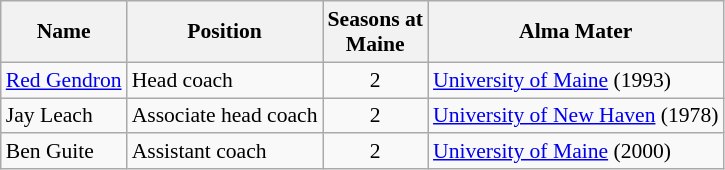<table class="wikitable" border="1" style="font-size:90%;">
<tr>
<th>Name</th>
<th>Position</th>
<th>Seasons at<br>Maine</th>
<th>Alma Mater</th>
</tr>
<tr>
<td><a href='#'>Red Gendron</a></td>
<td>Head coach</td>
<td align=center>2</td>
<td><a href='#'>University of Maine</a> (1993)</td>
</tr>
<tr>
<td>Jay Leach</td>
<td>Associate head coach</td>
<td align=center>2</td>
<td><a href='#'>University of New Haven</a> (1978)</td>
</tr>
<tr>
<td>Ben Guite</td>
<td>Assistant coach</td>
<td align=center>2</td>
<td><a href='#'>University of Maine</a> (2000)</td>
</tr>
</table>
